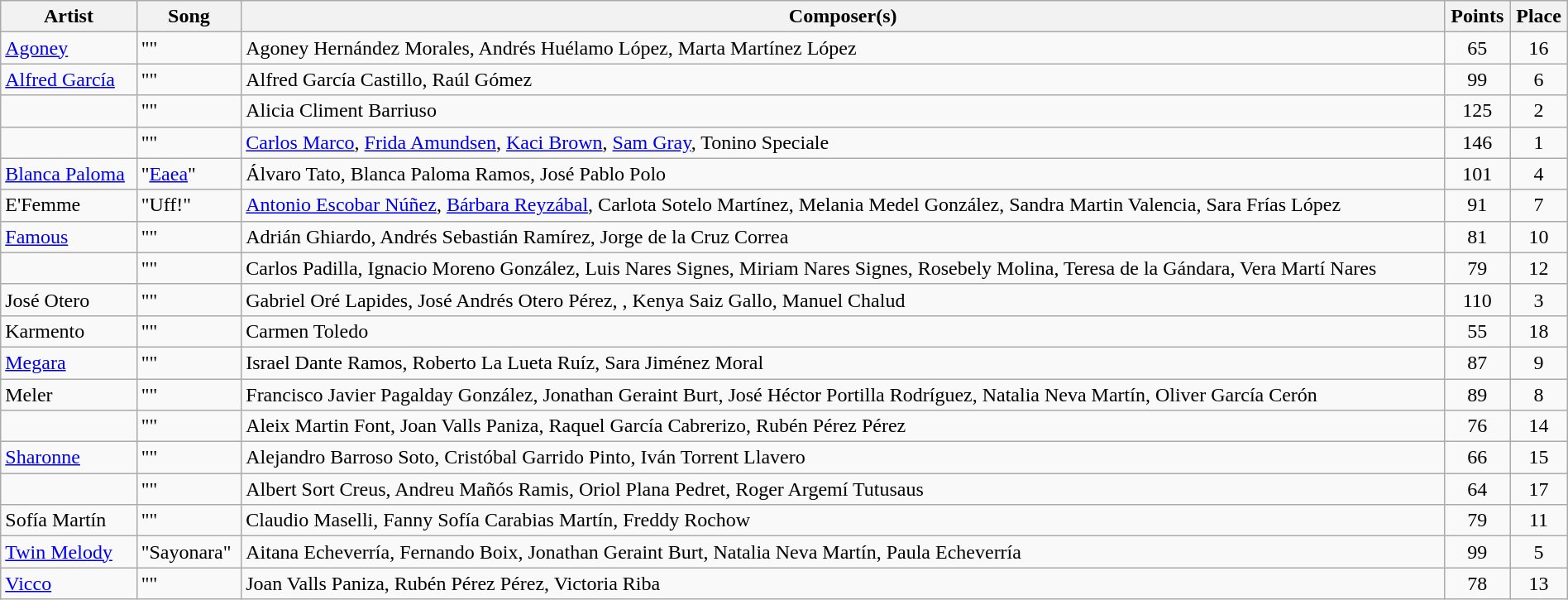<table class="sortable wikitable" width="100%" style="margin: 1em auto 1em auto;">
<tr>
<th>Artist</th>
<th>Song</th>
<th>Composer(s)</th>
<th>Points</th>
<th>Place</th>
</tr>
<tr>
<td><a href='#'>Agoney</a></td>
<td>""</td>
<td>Agoney Hernández Morales, Andrés Huélamo López, Marta Martínez López</td>
<td align=center>65</td>
<td align=center>16</td>
</tr>
<tr>
<td><a href='#'>Alfred García</a></td>
<td>""</td>
<td>Alfred García Castillo, Raúl Gómez</td>
<td align=center>99</td>
<td align=center>6</td>
</tr>
<tr>
<td></td>
<td>""</td>
<td>Alicia Climent Barriuso</td>
<td align=center>125</td>
<td align=center>2</td>
</tr>
<tr>
<td></td>
<td>""</td>
<td><a href='#'>Carlos Marco</a>, <a href='#'>Frida Amundsen</a>, <a href='#'>Kaci Brown</a>, <a href='#'>Sam Gray</a>, Tonino Speciale</td>
<td align=center>146</td>
<td align=center>1</td>
</tr>
<tr>
<td><a href='#'>Blanca Paloma</a></td>
<td>"<a href='#'>Eaea</a>"</td>
<td>Álvaro Tato, Blanca Paloma Ramos, José Pablo Polo</td>
<td align=center>101</td>
<td align=center>4</td>
</tr>
<tr>
<td>E'Femme</td>
<td>"Uff!"</td>
<td><a href='#'>Antonio Escobar Núñez</a>, <a href='#'>Bárbara Reyzábal</a>, Carlota Sotelo Martínez, Melania Medel González, Sandra Martin Valencia, Sara Frías López</td>
<td align=center>91</td>
<td align=center>7</td>
</tr>
<tr>
<td><a href='#'>Famous</a></td>
<td>""</td>
<td>Adrián Ghiardo, Andrés Sebastián Ramírez, Jorge de la Cruz Correa</td>
<td align=center>81</td>
<td align=center>10</td>
</tr>
<tr>
<td></td>
<td>""</td>
<td>Carlos Padilla, Ignacio Moreno González, Luis Nares Signes, Miriam Nares Signes, Rosebely Molina, Teresa de la Gándara, Vera Martí Nares</td>
<td align=center>79</td>
<td align=center>12</td>
</tr>
<tr>
<td>José Otero</td>
<td>""</td>
<td>Gabriel Oré Lapides, José Andrés Otero Pérez, , Kenya Saiz Gallo, Manuel Chalud</td>
<td align=center>110</td>
<td align=center>3</td>
</tr>
<tr>
<td>Karmento</td>
<td>""</td>
<td>Carmen Toledo</td>
<td align=center>55</td>
<td align=center>18</td>
</tr>
<tr>
<td><a href='#'>Megara</a></td>
<td>""</td>
<td>Israel Dante Ramos, Roberto La Lueta Ruíz, Sara Jiménez Moral</td>
<td align=center>87</td>
<td align=center>9</td>
</tr>
<tr>
<td>Meler</td>
<td>""</td>
<td>Francisco Javier Pagalday González, Jonathan Geraint Burt, José Héctor Portilla Rodríguez, Natalia Neva Martín, Oliver García Cerón</td>
<td align=center>89</td>
<td align=center>8</td>
</tr>
<tr>
<td></td>
<td>""</td>
<td>Aleix Martin Font, Joan Valls Paniza, Raquel García Cabrerizo, Rubén Pérez Pérez</td>
<td align=center>76</td>
<td align=center>14</td>
</tr>
<tr>
<td><a href='#'>Sharonne</a></td>
<td>""</td>
<td>Alejandro Barroso Soto, Cristóbal Garrido Pinto, Iván Torrent Llavero</td>
<td align=center>66</td>
<td align=center>15</td>
</tr>
<tr>
<td></td>
<td>""</td>
<td>Albert Sort Creus, Andreu Mañós Ramis, Oriol Plana Pedret, Roger Argemí Tutusaus</td>
<td align=center>64</td>
<td align=center>17</td>
</tr>
<tr>
<td>Sofía Martín</td>
<td>""</td>
<td>Claudio Maselli, Fanny Sofía Carabias Martín, Freddy Rochow</td>
<td align=center>79</td>
<td align=center>11</td>
</tr>
<tr>
<td><a href='#'>Twin Melody</a></td>
<td>"Sayonara"</td>
<td>Aitana Echeverría, Fernando Boix, Jonathan Geraint Burt, Natalia Neva Martín, Paula Echeverría</td>
<td align=center>99</td>
<td align=center>5</td>
</tr>
<tr>
<td><a href='#'>Vicco</a></td>
<td>""</td>
<td>Joan Valls Paniza, Rubén Pérez Pérez, Victoria Riba</td>
<td align=center>78</td>
<td align=center>13</td>
</tr>
</table>
